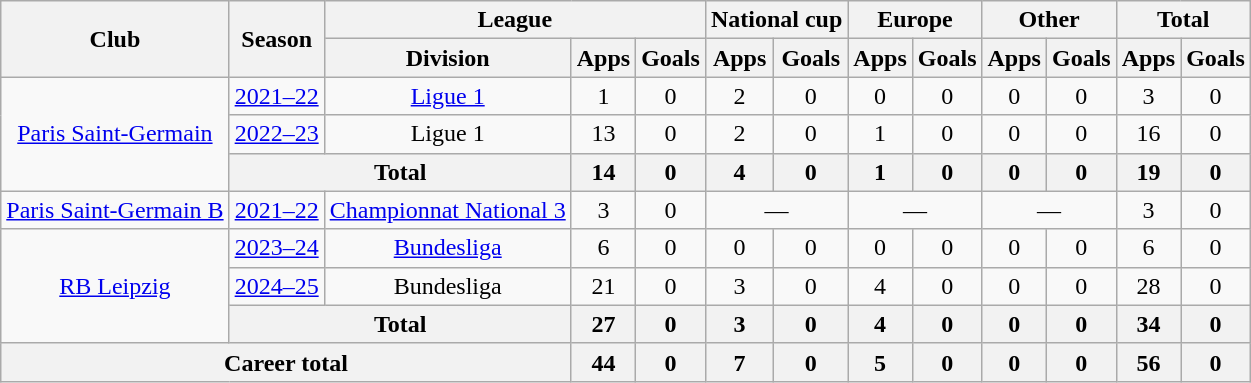<table class="wikitable" Style="text-align: center">
<tr>
<th rowspan="2">Club</th>
<th rowspan="2">Season</th>
<th colspan="3">League</th>
<th colspan="2">National cup</th>
<th colspan="2">Europe</th>
<th colspan="2">Other</th>
<th colspan="2">Total</th>
</tr>
<tr>
<th>Division</th>
<th>Apps</th>
<th>Goals</th>
<th>Apps</th>
<th>Goals</th>
<th>Apps</th>
<th>Goals</th>
<th>Apps</th>
<th>Goals</th>
<th>Apps</th>
<th>Goals</th>
</tr>
<tr>
<td rowspan="3"><a href='#'>Paris Saint-Germain</a></td>
<td><a href='#'>2021–22</a></td>
<td><a href='#'>Ligue 1</a></td>
<td>1</td>
<td>0</td>
<td>2</td>
<td>0</td>
<td>0</td>
<td>0</td>
<td>0</td>
<td>0</td>
<td>3</td>
<td>0</td>
</tr>
<tr>
<td><a href='#'>2022–23</a></td>
<td>Ligue 1</td>
<td>13</td>
<td>0</td>
<td>2</td>
<td>0</td>
<td>1</td>
<td>0</td>
<td>0</td>
<td>0</td>
<td>16</td>
<td>0</td>
</tr>
<tr>
<th colspan="2">Total</th>
<th>14</th>
<th>0</th>
<th>4</th>
<th>0</th>
<th>1</th>
<th>0</th>
<th>0</th>
<th>0</th>
<th>19</th>
<th>0</th>
</tr>
<tr>
<td><a href='#'>Paris Saint-Germain B</a></td>
<td><a href='#'>2021–22</a></td>
<td><a href='#'>Championnat National 3</a></td>
<td>3</td>
<td>0</td>
<td colspan="2">—</td>
<td colspan="2">—</td>
<td colspan="2">—</td>
<td>3</td>
<td>0</td>
</tr>
<tr>
<td rowspan="3"><a href='#'>RB Leipzig</a></td>
<td><a href='#'>2023–24</a></td>
<td><a href='#'>Bundesliga</a></td>
<td>6</td>
<td>0</td>
<td>0</td>
<td>0</td>
<td>0</td>
<td>0</td>
<td>0</td>
<td>0</td>
<td>6</td>
<td>0</td>
</tr>
<tr>
<td><a href='#'>2024–25</a></td>
<td>Bundesliga</td>
<td>21</td>
<td>0</td>
<td>3</td>
<td>0</td>
<td>4</td>
<td>0</td>
<td>0</td>
<td>0</td>
<td>28</td>
<td>0</td>
</tr>
<tr>
<th colspan="2">Total</th>
<th>27</th>
<th>0</th>
<th>3</th>
<th>0</th>
<th>4</th>
<th>0</th>
<th>0</th>
<th>0</th>
<th>34</th>
<th>0</th>
</tr>
<tr>
<th colspan="3">Career total</th>
<th>44</th>
<th>0</th>
<th>7</th>
<th>0</th>
<th>5</th>
<th>0</th>
<th>0</th>
<th>0</th>
<th>56</th>
<th>0</th>
</tr>
</table>
